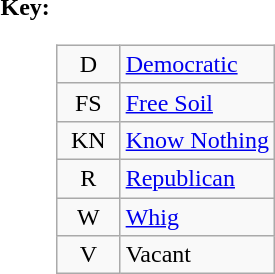<table>
<tr valign=top>
<th>Key:</th>
<td><br><table class=wikitable>
<tr>
<td align=center width=35px >D</td>
<td><a href='#'>Democratic</a></td>
</tr>
<tr>
<td align=center width=35px >FS</td>
<td><a href='#'>Free Soil</a></td>
</tr>
<tr>
<td align=center width=35px >KN</td>
<td><a href='#'>Know Nothing</a></td>
</tr>
<tr>
<td align=center width=35px >R</td>
<td><a href='#'>Republican</a></td>
</tr>
<tr>
<td align=center width=35px >W</td>
<td><a href='#'>Whig</a></td>
</tr>
<tr>
<td align=center width=35px >V</td>
<td>Vacant</td>
</tr>
</table>
</td>
</tr>
</table>
